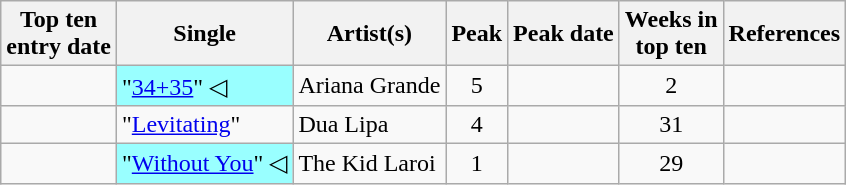<table class="wikitable sortable">
<tr>
<th>Top ten<br>entry date</th>
<th>Single</th>
<th>Artist(s)</th>
<th data-sort-type="number">Peak</th>
<th>Peak date</th>
<th data-sort-type="number">Weeks in<br>top ten</th>
<th>References</th>
</tr>
<tr>
<td></td>
<td style=background:#9ff;>"<a href='#'>34+35</a>" ◁ </td>
<td>Ariana Grande</td>
<td style="text-align:center;">5</td>
<td></td>
<td style="text-align:center;">2</td>
<td style="text-align:center;"></td>
</tr>
<tr>
<td></td>
<td>"<a href='#'>Levitating</a>"</td>
<td>Dua Lipa</td>
<td style="text-align:center;">4</td>
<td></td>
<td style="text-align:center;">31</td>
<td style="text-align:center;"></td>
</tr>
<tr>
<td></td>
<td style=background:#9ff;>"<a href='#'>Without You</a>" ◁</td>
<td>The Kid Laroi</td>
<td style="text-align:center;">1</td>
<td></td>
<td style="text-align:center;">29</td>
<td style="text-align:center;"></td>
</tr>
</table>
